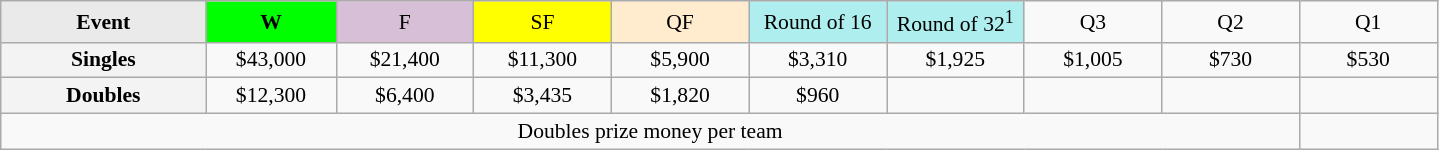<table class=wikitable style=font-size:90%;text-align:center>
<tr>
<td style="width:130px; background:#eaeaea;"><strong>Event</strong></td>
<td style="width:80px; background:lime;"><strong>W</strong></td>
<td style="width:85px; background:thistle;">F</td>
<td style="width:85px; background:#ff0;">SF</td>
<td style="width:85px; background:#ffebcd;">QF</td>
<td style="width:85px; background:#afeeee;">Round of 16</td>
<td style="width:85px; background:#afeeee;">Round of 32<sup>1</sup></td>
<td width=85>Q3</td>
<td width=85>Q2</td>
<td width=85>Q1</td>
</tr>
<tr>
<td style="background:#f3f3f3;"><strong>Singles</strong></td>
<td>$43,000</td>
<td>$21,400</td>
<td>$11,300</td>
<td>$5,900</td>
<td>$3,310</td>
<td>$1,925</td>
<td>$1,005</td>
<td>$730</td>
<td>$530</td>
</tr>
<tr>
<td style="background:#f3f3f3;"><strong>Doubles</strong></td>
<td>$12,300</td>
<td>$6,400</td>
<td>$3,435</td>
<td>$1,820</td>
<td>$960</td>
<td></td>
<td></td>
<td></td>
<td></td>
</tr>
<tr>
<td colspan=9>Doubles prize money per team</td>
</tr>
</table>
